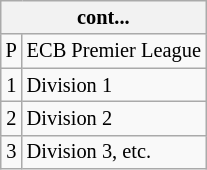<table class="wikitable" style="font-size:85%">
<tr>
<th colspan=2>cont...</th>
</tr>
<tr>
<td style="text-align: center;">P</td>
<td>ECB Premier League</td>
</tr>
<tr>
<td style="text-align: center;">1</td>
<td>Division 1</td>
</tr>
<tr>
<td style="text-align: center;">2</td>
<td>Division 2</td>
</tr>
<tr>
<td style="text-align: center;">3</td>
<td>Division 3, etc.</td>
</tr>
</table>
